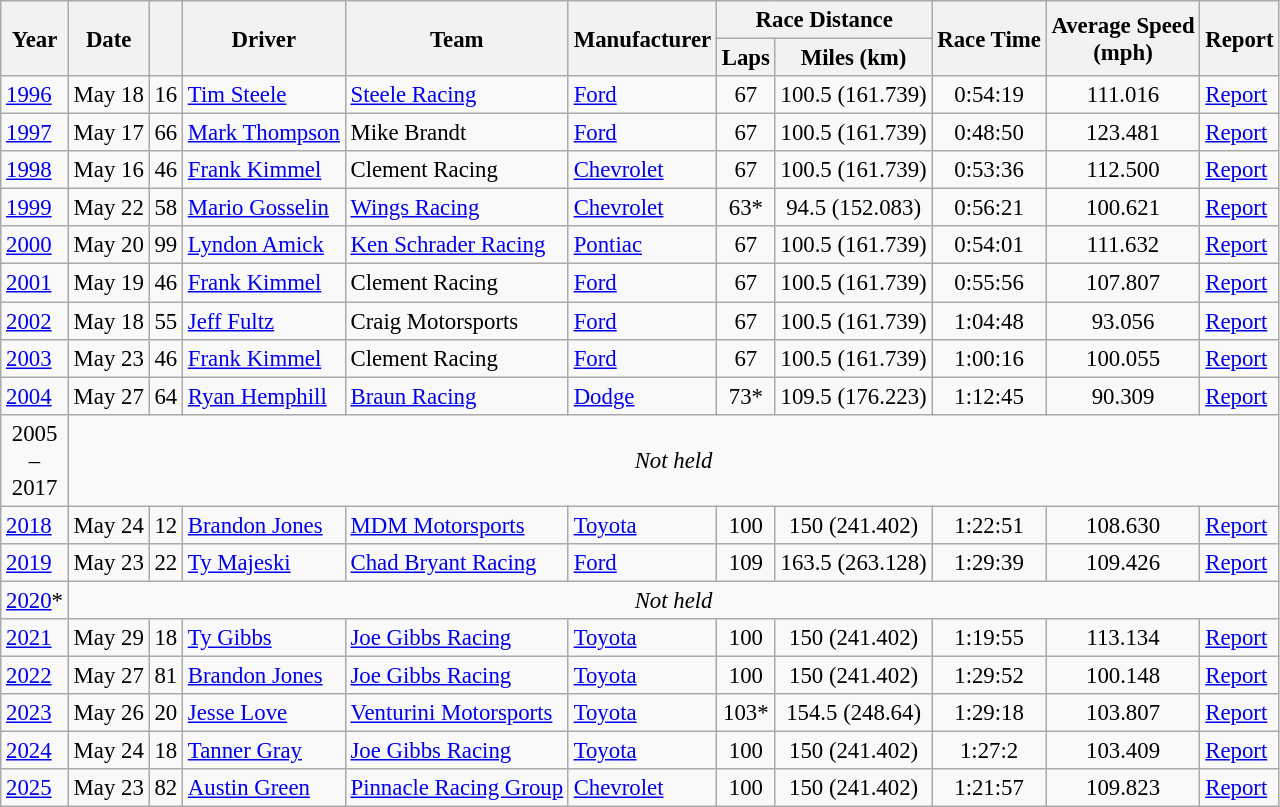<table class="wikitable" style="font-size: 95%;">
<tr>
<th rowspan="2">Year</th>
<th rowspan="2">Date</th>
<th rowspan="2"></th>
<th rowspan="2">Driver</th>
<th rowspan="2">Team</th>
<th rowspan="2">Manufacturer</th>
<th colspan="2">Race Distance</th>
<th rowspan="2">Race Time</th>
<th rowspan="2">Average Speed<br>(mph)</th>
<th rowspan="2">Report</th>
</tr>
<tr>
<th>Laps</th>
<th>Miles (km)</th>
</tr>
<tr>
<td><a href='#'>1996</a></td>
<td>May 18</td>
<td align="center">16</td>
<td><a href='#'>Tim Steele</a></td>
<td><a href='#'>Steele Racing</a></td>
<td><a href='#'>Ford</a></td>
<td align="center">67</td>
<td align="center">100.5 (161.739)</td>
<td align="center">0:54:19</td>
<td align="center">111.016</td>
<td><a href='#'>Report</a></td>
</tr>
<tr>
<td><a href='#'>1997</a></td>
<td>May 17</td>
<td align="center">66</td>
<td><a href='#'>Mark Thompson</a></td>
<td>Mike Brandt</td>
<td><a href='#'>Ford</a></td>
<td align="center">67</td>
<td align="center">100.5 (161.739)</td>
<td align="center">0:48:50</td>
<td align="center">123.481</td>
<td><a href='#'>Report</a></td>
</tr>
<tr>
<td><a href='#'>1998</a></td>
<td>May 16</td>
<td align="center">46</td>
<td><a href='#'>Frank Kimmel</a></td>
<td>Clement Racing</td>
<td><a href='#'>Chevrolet</a></td>
<td align="center">67</td>
<td align="center">100.5 (161.739)</td>
<td align="center">0:53:36</td>
<td align="center">112.500</td>
<td><a href='#'>Report</a></td>
</tr>
<tr>
<td><a href='#'>1999</a></td>
<td>May 22</td>
<td align="center">58</td>
<td><a href='#'>Mario Gosselin</a></td>
<td><a href='#'>Wings Racing</a></td>
<td><a href='#'>Chevrolet</a></td>
<td align="center">63*</td>
<td align="center">94.5 (152.083)</td>
<td align="center">0:56:21</td>
<td align="center">100.621</td>
<td><a href='#'>Report</a></td>
</tr>
<tr>
<td><a href='#'>2000</a></td>
<td>May 20</td>
<td align="center">99</td>
<td><a href='#'>Lyndon Amick</a></td>
<td><a href='#'>Ken Schrader Racing</a></td>
<td><a href='#'>Pontiac</a></td>
<td align="center">67</td>
<td align="center">100.5 (161.739)</td>
<td align="center">0:54:01</td>
<td align="center">111.632</td>
<td><a href='#'>Report</a></td>
</tr>
<tr>
<td><a href='#'>2001</a></td>
<td>May 19</td>
<td align="center">46</td>
<td><a href='#'>Frank Kimmel</a></td>
<td>Clement Racing</td>
<td><a href='#'>Ford</a></td>
<td align="center">67</td>
<td align="center">100.5 (161.739)</td>
<td align="center">0:55:56</td>
<td align="center">107.807</td>
<td><a href='#'>Report</a></td>
</tr>
<tr>
<td><a href='#'>2002</a></td>
<td>May 18</td>
<td align="center">55</td>
<td><a href='#'>Jeff Fultz</a></td>
<td>Craig Motorsports</td>
<td><a href='#'>Ford</a></td>
<td align="center">67</td>
<td align="center">100.5 (161.739)</td>
<td align="center">1:04:48</td>
<td align="center">93.056</td>
<td><a href='#'>Report</a></td>
</tr>
<tr>
<td><a href='#'>2003</a></td>
<td>May 23</td>
<td align="center">46</td>
<td><a href='#'>Frank Kimmel</a></td>
<td>Clement Racing</td>
<td><a href='#'>Ford</a></td>
<td align="center">67</td>
<td align="center">100.5 (161.739)</td>
<td align="center">1:00:16</td>
<td align="center">100.055</td>
<td><a href='#'>Report</a></td>
</tr>
<tr>
<td><a href='#'>2004</a></td>
<td>May 27</td>
<td align="center">64</td>
<td><a href='#'>Ryan Hemphill</a></td>
<td><a href='#'>Braun Racing</a></td>
<td><a href='#'>Dodge</a></td>
<td align="center">73*</td>
<td align="center">109.5 (176.223)</td>
<td align="center">1:12:45</td>
<td align="center">90.309</td>
<td><a href='#'>Report</a></td>
</tr>
<tr>
<td align=center>2005<br>–<br>2017</td>
<td colspan=12 align=center><em>Not held</em></td>
</tr>
<tr>
<td><a href='#'>2018</a></td>
<td>May 24</td>
<td align="center">12</td>
<td><a href='#'>Brandon Jones</a></td>
<td><a href='#'>MDM Motorsports</a></td>
<td><a href='#'>Toyota</a></td>
<td align="center">100</td>
<td align="center">150 (241.402)</td>
<td align="center">1:22:51</td>
<td align="center">108.630</td>
<td><a href='#'>Report</a></td>
</tr>
<tr>
<td><a href='#'>2019</a></td>
<td>May 23</td>
<td align="center">22</td>
<td><a href='#'>Ty Majeski</a></td>
<td><a href='#'>Chad Bryant Racing</a></td>
<td><a href='#'>Ford</a></td>
<td align="center">109</td>
<td align="center">163.5 (263.128)</td>
<td align="center">1:29:39</td>
<td align="center">109.426</td>
<td><a href='#'>Report</a></td>
</tr>
<tr>
<td><a href='#'>2020</a>*</td>
<td colspan=10 align=center><em>Not held</em></td>
</tr>
<tr>
<td><a href='#'>2021</a></td>
<td>May 29</td>
<td align="center">18</td>
<td><a href='#'>Ty Gibbs</a></td>
<td><a href='#'>Joe Gibbs Racing</a></td>
<td><a href='#'>Toyota</a></td>
<td align="center">100</td>
<td align="center">150 (241.402)</td>
<td align="center">1:19:55</td>
<td align="center">113.134</td>
<td><a href='#'>Report</a></td>
</tr>
<tr>
<td><a href='#'>2022</a></td>
<td>May 27</td>
<td align="center">81</td>
<td><a href='#'>Brandon Jones</a></td>
<td><a href='#'>Joe Gibbs Racing</a></td>
<td><a href='#'>Toyota</a></td>
<td align="center">100</td>
<td align="center">150 (241.402)</td>
<td align="center">1:29:52</td>
<td align="center">100.148</td>
<td><a href='#'>Report</a></td>
</tr>
<tr>
<td><a href='#'>2023</a></td>
<td>May 26</td>
<td align="center">20</td>
<td><a href='#'>Jesse Love</a></td>
<td><a href='#'>Venturini Motorsports</a></td>
<td><a href='#'>Toyota</a></td>
<td align="center">103*</td>
<td align="center">154.5 (248.64)</td>
<td align="center">1:29:18</td>
<td align="center">103.807</td>
<td><a href='#'>Report</a></td>
</tr>
<tr>
<td><a href='#'>2024</a></td>
<td>May 24</td>
<td align="center">18</td>
<td><a href='#'>Tanner Gray</a></td>
<td><a href='#'>Joe Gibbs Racing</a></td>
<td><a href='#'>Toyota</a></td>
<td align="center">100</td>
<td align="center">150 (241.402)</td>
<td align="center">1:27:2</td>
<td align="center">103.409</td>
<td><a href='#'>Report</a></td>
</tr>
<tr>
<td><a href='#'>2025</a></td>
<td>May 23</td>
<td align="center">82</td>
<td><a href='#'>Austin Green</a></td>
<td><a href='#'>Pinnacle Racing Group</a></td>
<td><a href='#'>Chevrolet</a></td>
<td align="center">100</td>
<td align="center">150 (241.402)</td>
<td align="center">1:21:57</td>
<td align="center">109.823</td>
<td><a href='#'>Report</a></td>
</tr>
</table>
